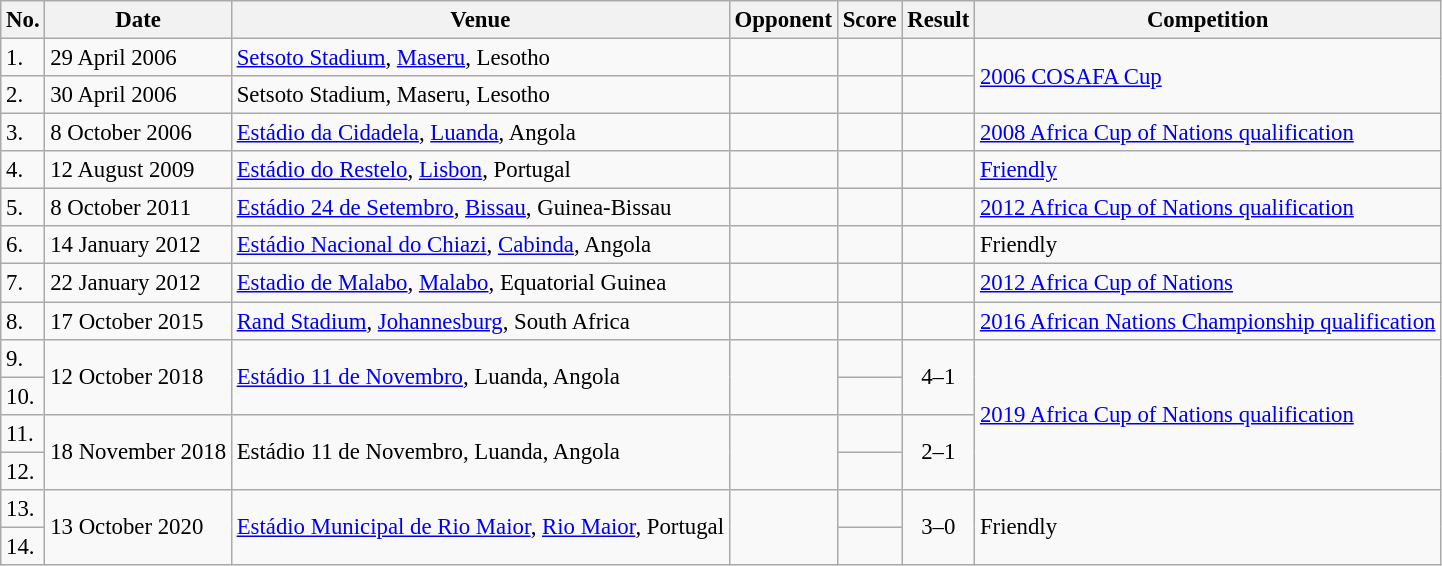<table class="wikitable" style=font-size:95%>
<tr>
<th>No.</th>
<th>Date</th>
<th>Venue</th>
<th>Opponent</th>
<th>Score</th>
<th>Result</th>
<th>Competition</th>
</tr>
<tr>
<td>1.</td>
<td>29 April 2006</td>
<td><a href='#'>Setsoto Stadium</a>, <a href='#'>Maseru</a>, Lesotho</td>
<td></td>
<td></td>
<td></td>
<td rowspan=2><a href='#'>2006 COSAFA Cup</a></td>
</tr>
<tr>
<td>2.</td>
<td>30 April 2006</td>
<td>Setsoto Stadium, Maseru, Lesotho</td>
<td></td>
<td></td>
<td></td>
</tr>
<tr>
<td>3.</td>
<td>8 October 2006</td>
<td><a href='#'>Estádio da Cidadela</a>, <a href='#'>Luanda</a>, Angola</td>
<td></td>
<td></td>
<td></td>
<td><a href='#'>2008 Africa Cup of Nations qualification</a></td>
</tr>
<tr>
<td>4.</td>
<td>12 August 2009</td>
<td><a href='#'>Estádio do Restelo</a>, <a href='#'>Lisbon</a>, Portugal</td>
<td></td>
<td></td>
<td></td>
<td><a href='#'>Friendly</a></td>
</tr>
<tr>
<td>5.</td>
<td>8 October 2011</td>
<td><a href='#'>Estádio 24 de Setembro</a>, <a href='#'>Bissau</a>, Guinea-Bissau</td>
<td></td>
<td></td>
<td></td>
<td><a href='#'>2012 Africa Cup of Nations qualification</a></td>
</tr>
<tr>
<td>6.</td>
<td>14 January 2012</td>
<td><a href='#'>Estádio Nacional do Chiazi</a>, <a href='#'>Cabinda</a>, Angola</td>
<td></td>
<td></td>
<td></td>
<td>Friendly</td>
</tr>
<tr>
<td>7.</td>
<td>22 January 2012</td>
<td><a href='#'>Estadio de Malabo</a>, <a href='#'>Malabo</a>, Equatorial Guinea</td>
<td></td>
<td></td>
<td></td>
<td><a href='#'>2012 Africa Cup of Nations</a></td>
</tr>
<tr>
<td>8.</td>
<td>17 October 2015</td>
<td><a href='#'>Rand Stadium</a>, <a href='#'>Johannesburg</a>, South Africa</td>
<td></td>
<td></td>
<td></td>
<td><a href='#'>2016 African Nations Championship qualification</a></td>
</tr>
<tr>
<td>9.</td>
<td rowspan=2>12 October 2018</td>
<td rowspan=2><a href='#'>Estádio 11 de Novembro</a>, Luanda, Angola</td>
<td rowspan=2></td>
<td></td>
<td rowspan=2 style="text-align:center;">4–1</td>
<td rowspan=4><a href='#'>2019 Africa Cup of Nations qualification</a></td>
</tr>
<tr>
<td>10.</td>
<td></td>
</tr>
<tr>
<td>11.</td>
<td rowspan=2>18 November 2018</td>
<td rowspan=2>Estádio 11 de Novembro, Luanda, Angola</td>
<td rowspan=2></td>
<td></td>
<td rowspan=2 style="text-align:center;">2–1</td>
</tr>
<tr>
<td>12.</td>
<td></td>
</tr>
<tr>
<td>13.</td>
<td rowspan=2>13 October 2020</td>
<td rowspan=2><a href='#'>Estádio Municipal de Rio Maior</a>, <a href='#'>Rio Maior</a>, Portugal</td>
<td rowspan=2></td>
<td></td>
<td rowspan=2 style="text-align:center;">3–0</td>
<td rowspan=2>Friendly</td>
</tr>
<tr>
<td>14.</td>
<td></td>
</tr>
</table>
